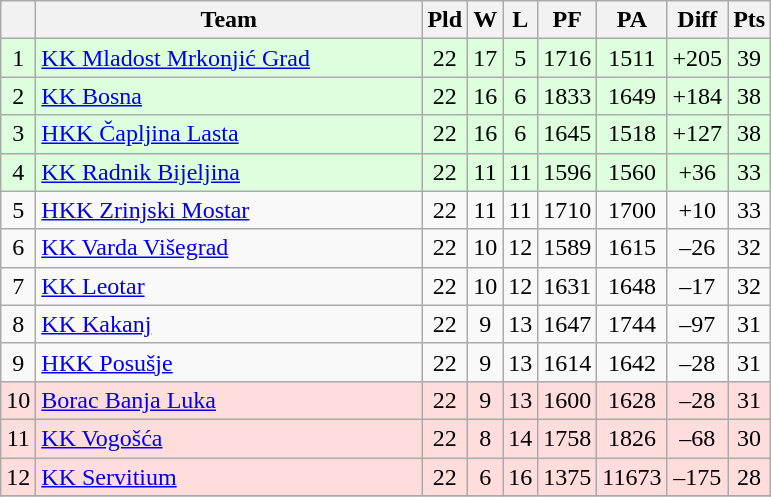<table class="wikitable sortable" style="text-align:center">
<tr>
<th></th>
<th width="250">Team</th>
<th>Pld</th>
<th>W</th>
<th>L</th>
<th>PF</th>
<th>PA</th>
<th>Diff</th>
<th>Pts</th>
</tr>
<tr style="background: #ddffdd">
<td>1</td>
<td align=left><a href='#'>KK Mladost Mrkonjić Grad</a></td>
<td>22</td>
<td>17</td>
<td>5</td>
<td>1716</td>
<td>1511</td>
<td>+205</td>
<td>39</td>
</tr>
<tr style="background: #ddffdd">
<td>2</td>
<td align=left><a href='#'>KK Bosna</a></td>
<td>22</td>
<td>16</td>
<td>6</td>
<td>1833</td>
<td>1649</td>
<td>+184</td>
<td>38</td>
</tr>
<tr style="background: #ddffdd">
<td>3</td>
<td align=left><a href='#'>HKK Čapljina Lasta</a></td>
<td>22</td>
<td>16</td>
<td>6</td>
<td>1645</td>
<td>1518</td>
<td>+127</td>
<td>38</td>
</tr>
<tr style="background: #ddffdd">
<td>4</td>
<td align=left><a href='#'>KK Radnik Bijeljina</a></td>
<td>22</td>
<td>11</td>
<td>11</td>
<td>1596</td>
<td>1560</td>
<td>+36</td>
<td>33</td>
</tr>
<tr>
<td>5</td>
<td align=left><a href='#'>HKK Zrinjski Mostar</a></td>
<td>22</td>
<td>11</td>
<td>11</td>
<td>1710</td>
<td>1700</td>
<td>+10</td>
<td>33</td>
</tr>
<tr>
<td>6</td>
<td align=left><a href='#'>KK Varda Višegrad</a></td>
<td>22</td>
<td>10</td>
<td>12</td>
<td>1589</td>
<td>1615</td>
<td>–26</td>
<td>32</td>
</tr>
<tr>
<td>7</td>
<td align=left><a href='#'>KK Leotar</a></td>
<td>22</td>
<td>10</td>
<td>12</td>
<td>1631</td>
<td>1648</td>
<td>–17</td>
<td>32</td>
</tr>
<tr>
<td>8</td>
<td align=left><a href='#'>KK Kakanj</a></td>
<td>22</td>
<td>9</td>
<td>13</td>
<td>1647</td>
<td>1744</td>
<td>–97</td>
<td>31</td>
</tr>
<tr>
<td>9</td>
<td align=left><a href='#'>HKK Posušje</a></td>
<td>22</td>
<td>9</td>
<td>13</td>
<td>1614</td>
<td>1642</td>
<td>–28</td>
<td>31</td>
</tr>
<tr style="background: #ffdddd">
<td>10</td>
<td align=left><a href='#'>Borac Banja Luka</a></td>
<td>22</td>
<td>9</td>
<td>13</td>
<td>1600</td>
<td>1628</td>
<td>–28</td>
<td>31</td>
</tr>
<tr style="background: #ffdddd">
<td>11</td>
<td align=left><a href='#'>KK Vogošća</a></td>
<td>22</td>
<td>8</td>
<td>14</td>
<td>1758</td>
<td>1826</td>
<td>–68</td>
<td>30</td>
</tr>
<tr style="background: #ffdddd">
<td>12</td>
<td align=left><a href='#'>KK Servitium</a></td>
<td>22</td>
<td>6</td>
<td>16</td>
<td>1375</td>
<td>11673</td>
<td>–175</td>
<td>28</td>
</tr>
<tr>
</tr>
</table>
